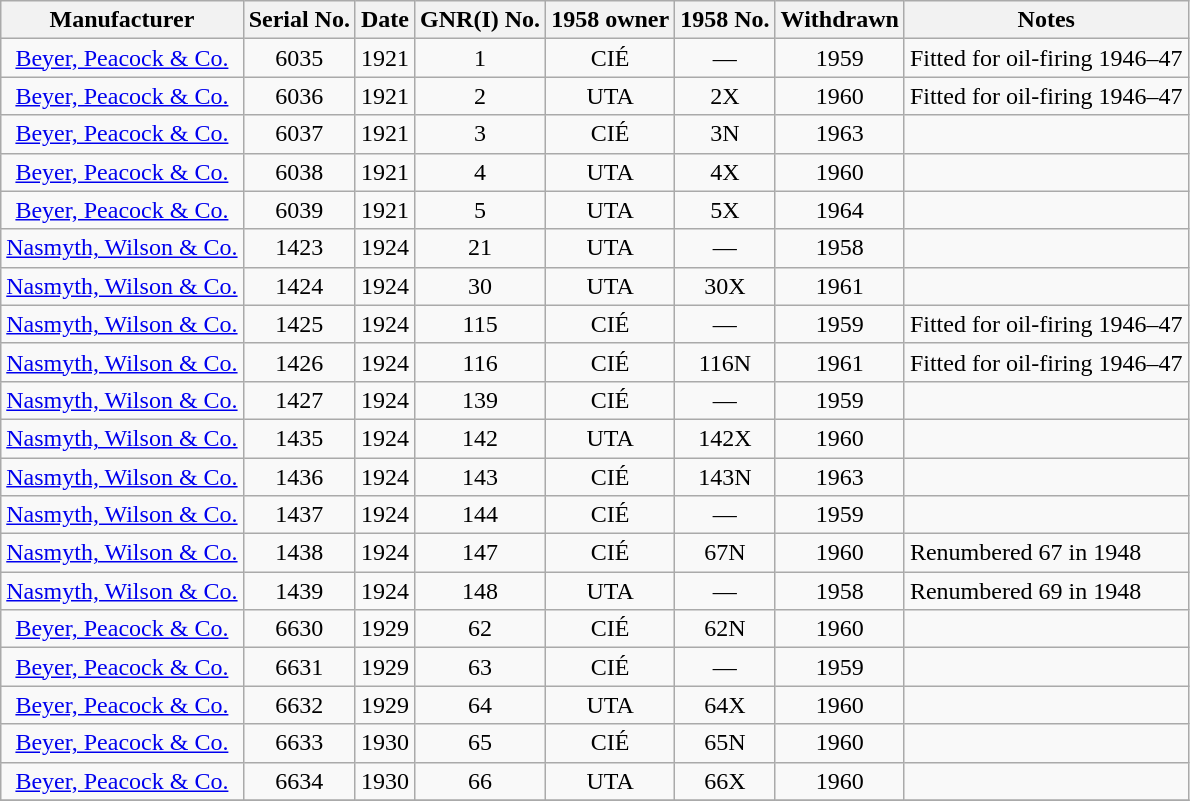<table class="wikitable sortable" style=text-align:center>
<tr>
<th>Manufacturer</th>
<th>Serial No.</th>
<th>Date</th>
<th>GNR(I) No.</th>
<th>1958 owner</th>
<th>1958 No.</th>
<th>Withdrawn</th>
<th>Notes</th>
</tr>
<tr>
<td><a href='#'>Beyer, Peacock & Co.</a></td>
<td>6035</td>
<td>1921</td>
<td>1</td>
<td>CIÉ</td>
<td>—</td>
<td>1959</td>
<td align=left>Fitted for oil-firing 1946–47</td>
</tr>
<tr>
<td><a href='#'>Beyer, Peacock & Co.</a></td>
<td>6036</td>
<td>1921</td>
<td>2</td>
<td>UTA</td>
<td>2X</td>
<td>1960</td>
<td align=left>Fitted for oil-firing 1946–47</td>
</tr>
<tr>
<td><a href='#'>Beyer, Peacock & Co.</a></td>
<td>6037</td>
<td>1921</td>
<td>3</td>
<td>CIÉ</td>
<td>3N</td>
<td>1963</td>
<td></td>
</tr>
<tr>
<td><a href='#'>Beyer, Peacock & Co.</a></td>
<td>6038</td>
<td>1921</td>
<td>4</td>
<td>UTA</td>
<td>4X</td>
<td>1960</td>
<td></td>
</tr>
<tr>
<td><a href='#'>Beyer, Peacock & Co.</a></td>
<td>6039</td>
<td>1921</td>
<td>5</td>
<td>UTA</td>
<td>5X</td>
<td>1964</td>
<td></td>
</tr>
<tr>
<td><a href='#'>Nasmyth, Wilson & Co.</a></td>
<td>1423</td>
<td>1924</td>
<td>21</td>
<td>UTA</td>
<td>—</td>
<td>1958</td>
<td></td>
</tr>
<tr>
<td><a href='#'>Nasmyth, Wilson & Co.</a></td>
<td>1424</td>
<td>1924</td>
<td>30</td>
<td>UTA</td>
<td>30X</td>
<td>1961</td>
<td></td>
</tr>
<tr>
<td><a href='#'>Nasmyth, Wilson & Co.</a></td>
<td>1425</td>
<td>1924</td>
<td>115</td>
<td>CIÉ</td>
<td>—</td>
<td>1959</td>
<td align=left>Fitted for oil-firing 1946–47</td>
</tr>
<tr>
<td><a href='#'>Nasmyth, Wilson & Co.</a></td>
<td>1426</td>
<td>1924</td>
<td>116</td>
<td>CIÉ</td>
<td>116N</td>
<td>1961</td>
<td align=left>Fitted for oil-firing 1946–47</td>
</tr>
<tr>
<td><a href='#'>Nasmyth, Wilson & Co.</a></td>
<td>1427</td>
<td>1924</td>
<td>139</td>
<td>CIÉ</td>
<td>—</td>
<td>1959</td>
<td></td>
</tr>
<tr>
<td><a href='#'>Nasmyth, Wilson & Co.</a></td>
<td>1435</td>
<td>1924</td>
<td>142</td>
<td>UTA</td>
<td>142X</td>
<td>1960</td>
<td></td>
</tr>
<tr>
<td><a href='#'>Nasmyth, Wilson & Co.</a></td>
<td>1436</td>
<td>1924</td>
<td>143</td>
<td>CIÉ</td>
<td>143N</td>
<td>1963</td>
<td></td>
</tr>
<tr>
<td><a href='#'>Nasmyth, Wilson & Co.</a></td>
<td>1437</td>
<td>1924</td>
<td>144</td>
<td>CIÉ</td>
<td>—</td>
<td>1959</td>
<td></td>
</tr>
<tr>
<td><a href='#'>Nasmyth, Wilson & Co.</a></td>
<td>1438</td>
<td>1924</td>
<td>147</td>
<td>CIÉ</td>
<td>67N</td>
<td>1960</td>
<td align=left>Renumbered 67 in 1948</td>
</tr>
<tr>
<td><a href='#'>Nasmyth, Wilson & Co.</a></td>
<td>1439</td>
<td>1924</td>
<td>148</td>
<td>UTA</td>
<td>—</td>
<td>1958</td>
<td align=left>Renumbered 69 in 1948</td>
</tr>
<tr>
<td><a href='#'>Beyer, Peacock & Co.</a></td>
<td>6630</td>
<td>1929</td>
<td>62</td>
<td>CIÉ</td>
<td>62N</td>
<td>1960</td>
<td></td>
</tr>
<tr>
<td><a href='#'>Beyer, Peacock & Co.</a></td>
<td>6631</td>
<td>1929</td>
<td>63</td>
<td>CIÉ</td>
<td>—</td>
<td>1959</td>
<td></td>
</tr>
<tr>
<td><a href='#'>Beyer, Peacock & Co.</a></td>
<td>6632</td>
<td>1929</td>
<td>64</td>
<td>UTA</td>
<td>64X</td>
<td>1960</td>
<td></td>
</tr>
<tr>
<td><a href='#'>Beyer, Peacock & Co.</a></td>
<td>6633</td>
<td>1930</td>
<td>65</td>
<td>CIÉ</td>
<td>65N</td>
<td>1960</td>
<td></td>
</tr>
<tr>
<td><a href='#'>Beyer, Peacock & Co.</a></td>
<td>6634</td>
<td>1930</td>
<td>66</td>
<td>UTA</td>
<td>66X</td>
<td>1960</td>
<td></td>
</tr>
<tr>
</tr>
</table>
